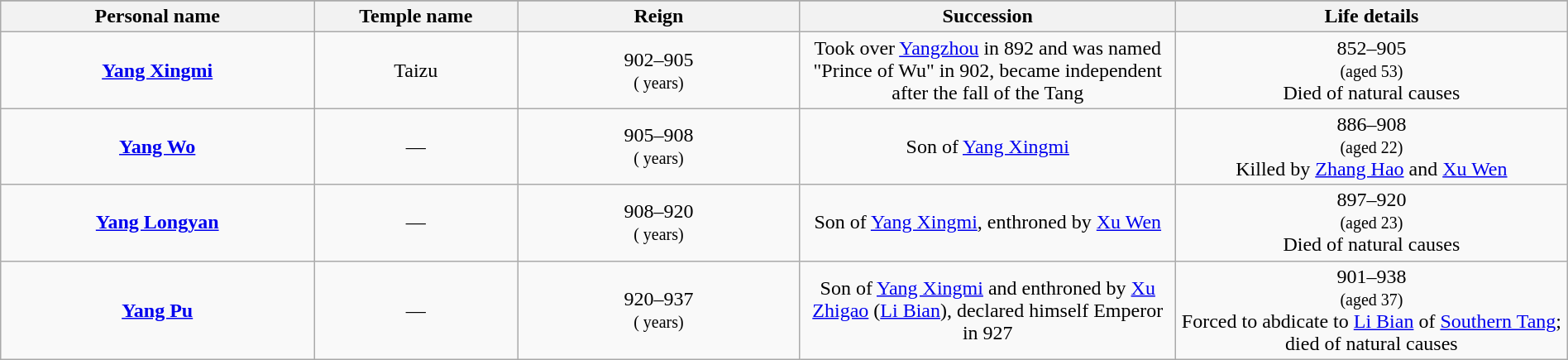<table class="wikitable plainrowheaders" style="text-align:center; width:100%;">
<tr>
</tr>
<tr>
<th scope="col" width="20%">Personal name</th>
<th scope="col" width="13%">Temple name</th>
<th scope="col" width="18%">Reign</th>
<th scope="col" width="24%">Succession</th>
<th scope="col" width="25%">Life details</th>
</tr>
<tr>
<td><strong><a href='#'>Yang Xingmi</a></strong><br></td>
<td>Taizu<br></td>
<td>902–905<br><small>( years)</small></td>
<td>Took over <a href='#'>Yangzhou</a> in 892 and was named "Prince of Wu" in 902, became independent after the fall of the Tang</td>
<td>852–905<br><small>(aged 53)</small><br>Died of natural causes</td>
</tr>
<tr>
<td><strong><a href='#'>Yang Wo</a></strong><br></td>
<td>—</td>
<td>905–908<br><small>( years)</small></td>
<td>Son of <a href='#'>Yang Xingmi</a></td>
<td>886–908<br><small>(aged 22)</small><br>Killed by <a href='#'>Zhang Hao</a> and <a href='#'>Xu Wen</a></td>
</tr>
<tr>
<td><strong><a href='#'>Yang Longyan</a></strong><br></td>
<td>—</td>
<td>908–920<br><small>( years)</small></td>
<td>Son of <a href='#'>Yang Xingmi</a>, enthroned by <a href='#'>Xu Wen</a></td>
<td>897–920<br><small>(aged 23)</small><br>Died of natural causes</td>
</tr>
<tr>
<td><strong><a href='#'>Yang Pu</a></strong><br></td>
<td>—</td>
<td>920–937<br><small>( years)</small></td>
<td>Son of <a href='#'>Yang Xingmi</a> and enthroned by <a href='#'>Xu Zhigao</a> (<a href='#'>Li Bian</a>), declared himself Emperor in 927</td>
<td>901–938<br><small>(aged 37)</small><br>Forced to abdicate to <a href='#'>Li Bian</a> of <a href='#'>Southern Tang</a>; died of natural causes</td>
</tr>
</table>
